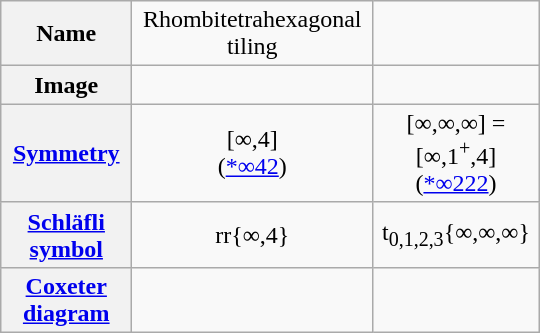<table class=wikitable width=360>
<tr align=center>
<th>Name</th>
<td>Rhombitetrahexagonal tiling</td>
<td></td>
</tr>
<tr align=center>
<th>Image</th>
<td></td>
<td></td>
</tr>
<tr align=center>
<th><a href='#'>Symmetry</a></th>
<td>[∞,4]<br>(<a href='#'>*∞42</a>)<br></td>
<td>[∞,∞,∞] = [∞,1<sup>+</sup>,4]<br>(<a href='#'>*∞222</a>)<br></td>
</tr>
<tr align=center>
<th><a href='#'>Schläfli symbol</a></th>
<td>rr{∞,4}</td>
<td>t<sub>0,1,2,3</sub>{∞,∞,∞}</td>
</tr>
<tr align=center>
<th><a href='#'>Coxeter diagram</a></th>
<td></td>
<td></td>
</tr>
</table>
